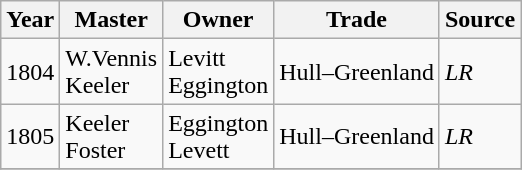<table class=" wikitable">
<tr>
<th>Year</th>
<th>Master</th>
<th>Owner</th>
<th>Trade</th>
<th>Source</th>
</tr>
<tr>
<td>1804</td>
<td>W.Vennis<br>Keeler</td>
<td>Levitt<br>Eggington</td>
<td>Hull–Greenland</td>
<td><em>LR</em></td>
</tr>
<tr>
<td>1805</td>
<td>Keeler<br>Foster</td>
<td>Eggington<br>Levett</td>
<td>Hull–Greenland</td>
<td><em>LR</em></td>
</tr>
<tr>
</tr>
</table>
